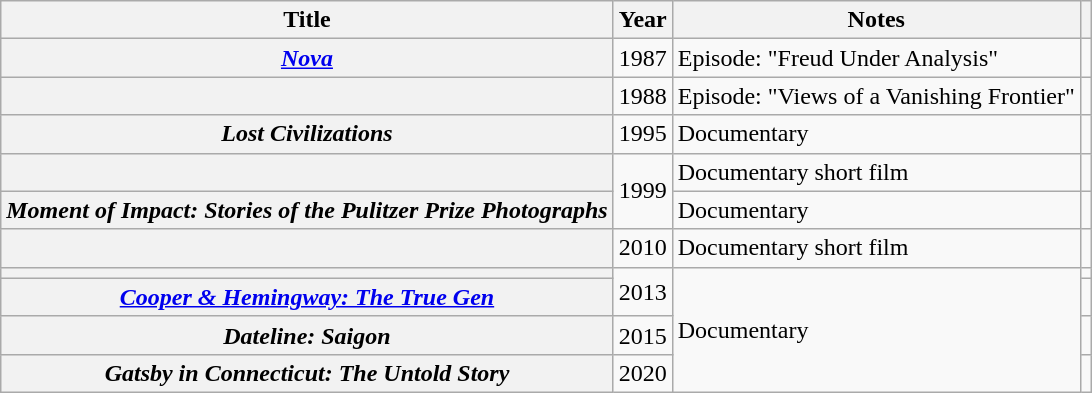<table class="wikitable plainrowheaders sortable">
<tr>
<th scope="col">Title</th>
<th scope="col">Year</th>
<th scope="col" class="unsortable">Notes</th>
<th scope="col" class="unsortable"></th>
</tr>
<tr>
<th scope=row><em><a href='#'>Nova</a></em></th>
<td>1987</td>
<td>Episode: "Freud Under Analysis"</td>
<td style="text-align:center;"></td>
</tr>
<tr>
<th scope=row><em></em></th>
<td>1988</td>
<td>Episode: "Views of a Vanishing Frontier"</td>
<td style="text-align:center;"></td>
</tr>
<tr>
<th scope=row><em>Lost Civilizations</em></th>
<td>1995</td>
<td>Documentary</td>
<td style="text-align:center;"></td>
</tr>
<tr>
<th scope=row><em></em></th>
<td rowspan="2">1999</td>
<td>Documentary short film</td>
<td style="text-align:center;"></td>
</tr>
<tr>
<th scope=row><em>Moment of Impact: Stories of the Pulitzer Prize Photographs</em></th>
<td>Documentary</td>
<td style="text-align:center;"></td>
</tr>
<tr>
<th scope=row><em></em></th>
<td>2010</td>
<td>Documentary short film</td>
<td style="text-align:center;"></td>
</tr>
<tr>
<th scope=row><em></em></th>
<td rowspan="2">2013</td>
<td rowspan="4">Documentary</td>
<td style="text-align:center;"></td>
</tr>
<tr>
<th scope=row><em><a href='#'>Cooper & Hemingway: The True Gen</a></em></th>
<td style="text-align:center;"></td>
</tr>
<tr>
<th scope=row><em>Dateline: Saigon</em></th>
<td>2015</td>
<td style="text-align:center;"></td>
</tr>
<tr>
<th scope=row><em>Gatsby in Connecticut: The Untold Story</em></th>
<td>2020</td>
<td style="text-align:center;"></td>
</tr>
</table>
